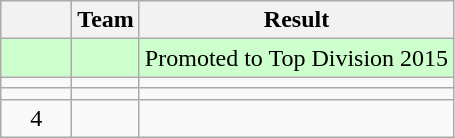<table class="wikitable" style="text-align:center;">
<tr>
<th width=40></th>
<th>Team</th>
<th>Result</th>
</tr>
<tr style="background:#ccffcc;">
<td></td>
<td style="text-align:left;"><strong></strong></td>
<td>Promoted to Top Division 2015</td>
</tr>
<tr>
<td></td>
<td style="text-align:left;"></td>
<td></td>
</tr>
<tr>
<td></td>
<td style="text-align:left;"></td>
<td></td>
</tr>
<tr>
<td>4</td>
<td style="text-align:left;"></td>
<td></td>
</tr>
</table>
